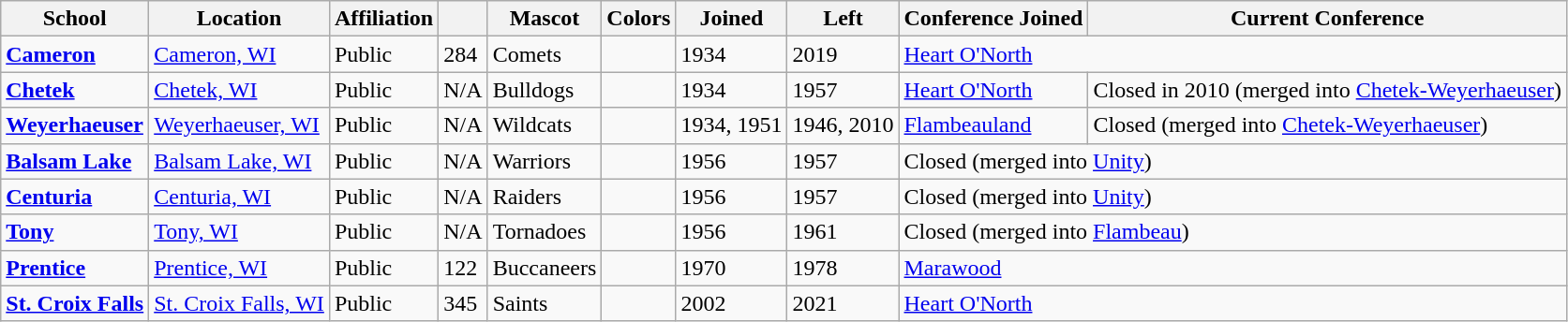<table class="wikitable sortable">
<tr>
<th>School</th>
<th>Location</th>
<th>Affiliation</th>
<th></th>
<th>Mascot</th>
<th>Colors</th>
<th>Joined</th>
<th>Left</th>
<th>Conference Joined</th>
<th>Current Conference</th>
</tr>
<tr>
<td><a href='#'><strong>Cameron</strong></a></td>
<td><a href='#'>Cameron, WI</a></td>
<td>Public</td>
<td>284</td>
<td>Comets</td>
<td> </td>
<td>1934</td>
<td>2019</td>
<td colspan="2"><a href='#'>Heart O'North</a></td>
</tr>
<tr>
<td><a href='#'><strong>Chetek</strong></a></td>
<td><a href='#'>Chetek, WI</a></td>
<td>Public</td>
<td>N/A</td>
<td>Bulldogs</td>
<td> </td>
<td>1934</td>
<td>1957</td>
<td><a href='#'>Heart O'North</a></td>
<td>Closed in 2010 (merged into <a href='#'>Chetek-Weyerhaeuser</a>)</td>
</tr>
<tr>
<td><a href='#'><strong>Weyerhaeuser</strong></a></td>
<td><a href='#'>Weyerhaeuser, WI</a></td>
<td>Public</td>
<td>N/A</td>
<td>Wildcats</td>
<td> </td>
<td>1934, 1951</td>
<td>1946, 2010</td>
<td><a href='#'>Flambeauland</a></td>
<td>Closed (merged into <a href='#'>Chetek-Weyerhaeuser</a>)</td>
</tr>
<tr>
<td><a href='#'><strong>Balsam Lake</strong></a></td>
<td><a href='#'>Balsam Lake, WI</a></td>
<td>Public</td>
<td>N/A</td>
<td>Warriors</td>
<td> </td>
<td>1956</td>
<td>1957</td>
<td colspan="2">Closed (merged into <a href='#'>Unity</a>)</td>
</tr>
<tr>
<td><a href='#'><strong>Centuria</strong></a></td>
<td><a href='#'>Centuria, WI</a></td>
<td>Public</td>
<td>N/A</td>
<td>Raiders</td>
<td> </td>
<td>1956</td>
<td>1957</td>
<td colspan="2">Closed (merged into <a href='#'>Unity</a>)</td>
</tr>
<tr>
<td><a href='#'><strong>Tony</strong></a></td>
<td><a href='#'>Tony, WI</a></td>
<td>Public</td>
<td>N/A</td>
<td>Tornadoes</td>
<td> </td>
<td>1956</td>
<td>1961</td>
<td colspan="2">Closed (merged into <a href='#'>Flambeau</a>)</td>
</tr>
<tr>
<td><a href='#'><strong>Prentice</strong></a></td>
<td><a href='#'>Prentice, WI</a></td>
<td>Public</td>
<td>122</td>
<td>Buccaneers</td>
<td> </td>
<td>1970</td>
<td>1978</td>
<td colspan="2"><a href='#'>Marawood</a></td>
</tr>
<tr>
<td><a href='#'><strong>St. Croix Falls</strong></a></td>
<td><a href='#'>St. Croix Falls, WI</a></td>
<td>Public</td>
<td>345</td>
<td>Saints</td>
<td> </td>
<td>2002</td>
<td>2021</td>
<td colspan="2"><a href='#'>Heart O'North</a></td>
</tr>
</table>
